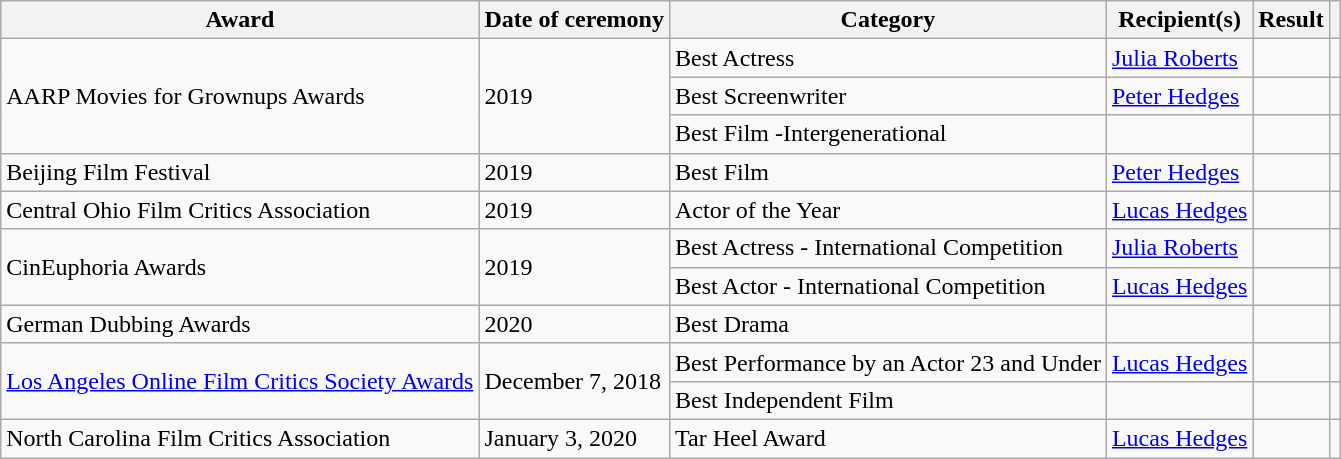<table class="wikitable plainrowheaders sortable">
<tr>
<th scope="col">Award</th>
<th scope="col">Date of ceremony</th>
<th scope="col">Category</th>
<th scope="col">Recipient(s)</th>
<th scope="col">Result</th>
<th class="unsortable" scope="col"></th>
</tr>
<tr>
<td rowspan="3">AARP Movies for Grownups Awards</td>
<td rowspan="3">2019</td>
<td>Best Actress</td>
<td><a href='#'>Julia Roberts</a></td>
<td></td>
<td></td>
</tr>
<tr>
<td>Best Screenwriter</td>
<td><a href='#'>Peter Hedges</a></td>
<td></td>
<td></td>
</tr>
<tr>
<td>Best Film -Intergenerational</td>
<td></td>
<td></td>
<td></td>
</tr>
<tr>
<td>Beijing Film Festival</td>
<td>2019</td>
<td>Best Film</td>
<td><a href='#'>Peter Hedges</a></td>
<td></td>
<td></td>
</tr>
<tr>
<td>Central Ohio Film Critics Association</td>
<td>2019</td>
<td>Actor of the Year</td>
<td><a href='#'>Lucas Hedges</a></td>
<td></td>
<td></td>
</tr>
<tr>
<td rowspan="2">CinEuphoria Awards</td>
<td rowspan="2">2019</td>
<td>Best Actress - International Competition</td>
<td><a href='#'>Julia Roberts</a></td>
<td></td>
<td></td>
</tr>
<tr>
<td>Best Actor - International Competition</td>
<td><a href='#'>Lucas Hedges</a></td>
<td></td>
<td></td>
</tr>
<tr>
<td>German Dubbing Awards</td>
<td>2020</td>
<td>Best Drama</td>
<td></td>
<td></td>
<td></td>
</tr>
<tr>
<td rowspan="2"><a href='#'>Los Angeles Online Film Critics Society Awards</a></td>
<td rowspan="2">December 7, 2018</td>
<td>Best Performance by an Actor 23 and Under</td>
<td><a href='#'>Lucas Hedges</a></td>
<td></td>
<td></td>
</tr>
<tr>
<td>Best Independent Film</td>
<td></td>
<td></td>
<td></td>
</tr>
<tr>
<td>North Carolina Film Critics Association</td>
<td>January 3, 2020</td>
<td>Tar Heel Award</td>
<td><a href='#'>Lucas Hedges</a></td>
<td></td>
<td></td>
</tr>
</table>
